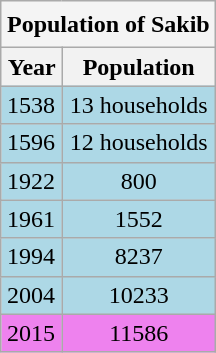<table class="wikitable" style="float:right; margin-left:15px;">
<tr>
<td colspan="14" style="text-align:center; background:#f4f4f4;" height=24px><strong>Population of Sakib</strong></td>
</tr>
<tr>
<th>Year</th>
<th>Population</th>
</tr>
<tr style="background:#add8e6;">
<td>1538</td>
<td style="text-align:center;">13 households</td>
</tr>
<tr style="background:#add8e6;">
<td>1596</td>
<td style="text-align:center;">12 households</td>
</tr>
<tr style="background:#add8e6;">
<td>1922</td>
<td style="text-align:center;">800</td>
</tr>
<tr style="background:#add8e6;">
<td>1961</td>
<td style="text-align:center;">1552</td>
</tr>
<tr style="background:#add8e6;">
<td>1994</td>
<td style="text-align:center;">8237</td>
</tr>
<tr style="background:#add8e6">
<td>2004</td>
<td style="text-align:center;">10233</td>
</tr>
<tr style="background:violet">
<td>2015</td>
<td style="text-align:center;">11586</td>
</tr>
</table>
